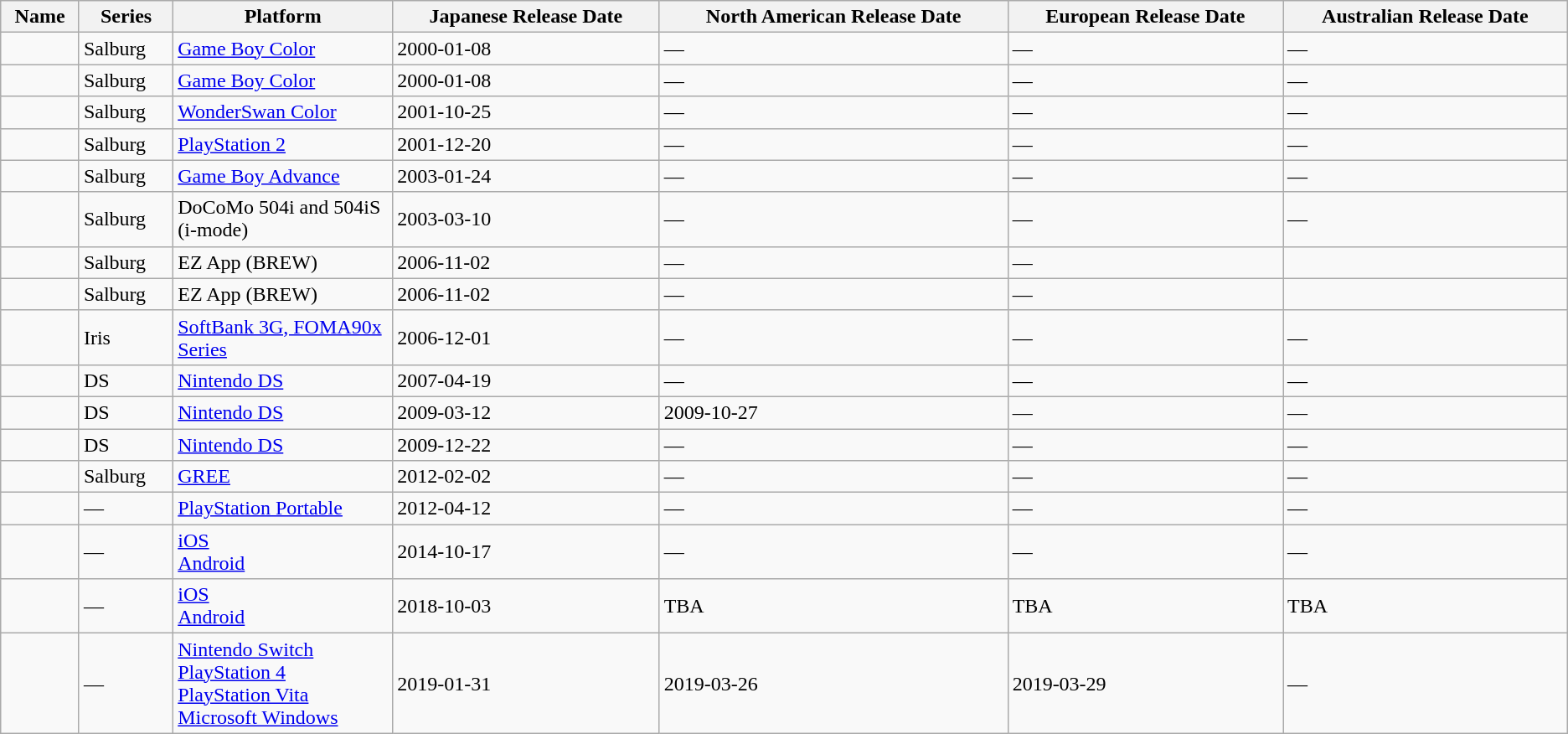<table class="wikitable sortable">
<tr>
<th>Name</th>
<th>Series</th>
<th style="width:14%;">Platform</th>
<th>Japanese Release Date</th>
<th>North American Release Date</th>
<th>European Release Date</th>
<th>Australian Release Date</th>
</tr>
<tr>
<td></td>
<td>Salburg</td>
<td><a href='#'>Game Boy Color</a></td>
<td>2000-01-08</td>
<td>—</td>
<td>—</td>
<td>—</td>
</tr>
<tr>
<td></td>
<td>Salburg</td>
<td><a href='#'>Game Boy Color</a></td>
<td>2000-01-08</td>
<td>—</td>
<td>—</td>
<td>—</td>
</tr>
<tr>
<td></td>
<td>Salburg</td>
<td><a href='#'>WonderSwan Color</a></td>
<td>2001-10-25</td>
<td>—</td>
<td>—</td>
<td>—</td>
</tr>
<tr>
<td></td>
<td>Salburg</td>
<td><a href='#'>PlayStation 2</a></td>
<td>2001-12-20</td>
<td>—</td>
<td>—</td>
<td>—</td>
</tr>
<tr>
<td></td>
<td>Salburg</td>
<td><a href='#'>Game Boy Advance</a></td>
<td>2003-01-24</td>
<td>—</td>
<td>—</td>
<td>—</td>
</tr>
<tr>
<td></td>
<td>Salburg</td>
<td>DoCoMo 504i and 504iS (i-mode)</td>
<td>2003-03-10</td>
<td>—</td>
<td>—</td>
<td>—</td>
</tr>
<tr>
<td></td>
<td>Salburg</td>
<td>EZ App (BREW)</td>
<td>2006-11-02</td>
<td>—</td>
<td>—</td>
<td></td>
</tr>
<tr>
<td></td>
<td>Salburg</td>
<td>EZ App (BREW)</td>
<td>2006-11-02</td>
<td>—</td>
<td>—</td>
<td></td>
</tr>
<tr>
<td></td>
<td>Iris</td>
<td><a href='#'>SoftBank 3G, FOMA90x Series</a></td>
<td>2006-12-01</td>
<td>—</td>
<td>—</td>
<td>—</td>
</tr>
<tr>
<td></td>
<td>DS</td>
<td><a href='#'>Nintendo DS</a></td>
<td>2007-04-19</td>
<td>—</td>
<td>—</td>
<td>—</td>
</tr>
<tr>
<td></td>
<td>DS</td>
<td><a href='#'>Nintendo DS</a></td>
<td>2009-03-12</td>
<td>2009-10-27</td>
<td>—</td>
<td>—</td>
</tr>
<tr>
<td></td>
<td>DS</td>
<td><a href='#'>Nintendo DS</a></td>
<td>2009-12-22</td>
<td>—</td>
<td>—</td>
<td>—</td>
</tr>
<tr>
<td></td>
<td>Salburg</td>
<td><a href='#'>GREE</a></td>
<td>2012-02-02</td>
<td>—</td>
<td>—</td>
<td>—</td>
</tr>
<tr>
<td></td>
<td>—</td>
<td><a href='#'>PlayStation Portable</a></td>
<td>2012-04-12</td>
<td>—</td>
<td>—</td>
<td>—</td>
</tr>
<tr>
<td></td>
<td>—</td>
<td><a href='#'>iOS</a><br><a href='#'>Android</a></td>
<td>2014-10-17</td>
<td>—</td>
<td>—</td>
<td>—</td>
</tr>
<tr>
<td></td>
<td>—</td>
<td><a href='#'>iOS</a><br><a href='#'>Android</a></td>
<td>2018-10-03</td>
<td>TBA</td>
<td>TBA</td>
<td>TBA</td>
</tr>
<tr>
<td></td>
<td>—</td>
<td><a href='#'>Nintendo Switch</a><br><a href='#'>PlayStation 4</a><br><a href='#'>PlayStation Vita</a><br><a href='#'>Microsoft Windows</a></td>
<td>2019-01-31</td>
<td>2019-03-26</td>
<td>2019-03-29</td>
<td>—</td>
</tr>
</table>
